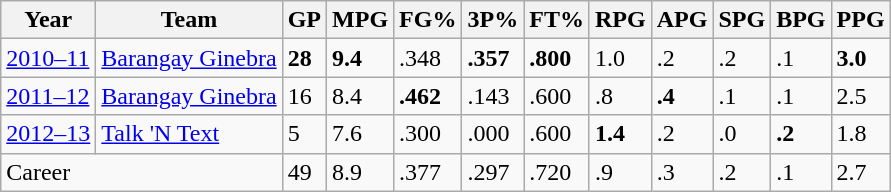<table class="wikitable sortable">
<tr>
<th>Year</th>
<th>Team</th>
<th>GP</th>
<th>MPG</th>
<th>FG%</th>
<th>3P%</th>
<th>FT%</th>
<th>RPG</th>
<th>APG</th>
<th>SPG</th>
<th>BPG</th>
<th>PPG</th>
</tr>
<tr>
<td><a href='#'>2010–11</a></td>
<td><a href='#'>Barangay Ginebra</a></td>
<td><strong>28</strong></td>
<td><strong>9.4</strong></td>
<td>.348</td>
<td><strong>.357</strong></td>
<td><strong>.800</strong></td>
<td>1.0</td>
<td>.2</td>
<td>.2</td>
<td>.1</td>
<td><strong>3.0</strong></td>
</tr>
<tr>
<td><a href='#'>2011–12</a></td>
<td><a href='#'>Barangay Ginebra</a></td>
<td>16</td>
<td>8.4</td>
<td><strong>.462</strong></td>
<td>.143</td>
<td>.600</td>
<td>.8</td>
<td><strong>.4</strong></td>
<td>.1</td>
<td>.1</td>
<td>2.5</td>
</tr>
<tr>
<td><a href='#'>2012–13</a></td>
<td><a href='#'>Talk 'N Text</a></td>
<td>5</td>
<td>7.6</td>
<td>.300</td>
<td>.000</td>
<td>.600</td>
<td><strong>1.4</strong></td>
<td>.2</td>
<td>.0</td>
<td><strong>.2</strong></td>
<td>1.8</td>
</tr>
<tr>
<td colspan="2">Career</td>
<td>49</td>
<td>8.9</td>
<td>.377</td>
<td>.297</td>
<td>.720</td>
<td>.9</td>
<td>.3</td>
<td>.2</td>
<td>.1</td>
<td>2.7</td>
</tr>
</table>
